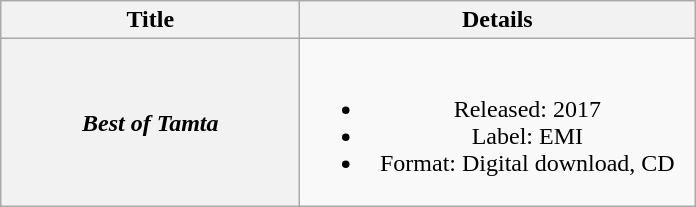<table class="wikitable plainrowheaders" style="text-align:center">
<tr>
<th scope="col" style="width:12em;">Title</th>
<th scope="col" style="width:16em;">Details</th>
</tr>
<tr>
<th scope="row"><em>Best of Tamta</em></th>
<td><br><ul><li>Released: 2017</li><li>Label: EMI</li><li>Format: Digital download, CD</li></ul></td>
</tr>
</table>
